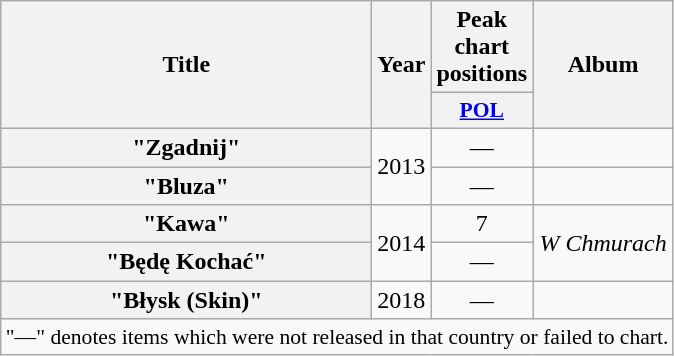<table class="wikitable plainrowheaders" style="text-align:center;">
<tr>
<th rowspan="2" scope="col" style="width:15em;">Title</th>
<th rowspan="2" scope="col" style="width:1em;">Year</th>
<th scope="col">Peak chart positions</th>
<th rowspan="2" scope="col">Album</th>
</tr>
<tr>
<th style="width:3em;font-size:90%;"><a href='#'>POL</a></th>
</tr>
<tr>
<th scope="row">"Zgadnij"</th>
<td rowspan="2">2013</td>
<td>—</td>
<td></td>
</tr>
<tr>
<th scope="row">"Bluza"</th>
<td>—</td>
<td></td>
</tr>
<tr>
<th scope="row">"Kawa"</th>
<td rowspan="2">2014</td>
<td>7</td>
<td rowspan="2"><em>W Chmurach</em></td>
</tr>
<tr>
<th scope="row">"Będę Kochać"</th>
<td>—</td>
</tr>
<tr>
<th scope="row">"Błysk (Skin)"</th>
<td>2018</td>
<td>—</td>
<td></td>
</tr>
<tr>
<td colspan="4" style="font-size:90%;">"—" denotes items which were not released in that country or failed to chart.</td>
</tr>
</table>
